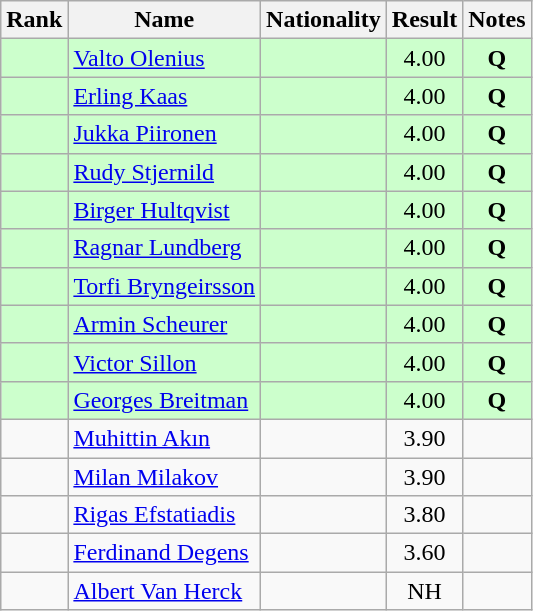<table class="wikitable sortable" style="text-align:center">
<tr>
<th>Rank</th>
<th>Name</th>
<th>Nationality</th>
<th>Result</th>
<th>Notes</th>
</tr>
<tr bgcolor=ccffcc>
<td></td>
<td align=left><a href='#'>Valto Olenius</a></td>
<td align=left></td>
<td>4.00</td>
<td><strong>Q</strong></td>
</tr>
<tr bgcolor=ccffcc>
<td></td>
<td align=left><a href='#'>Erling Kaas</a></td>
<td align=left></td>
<td>4.00</td>
<td><strong>Q</strong></td>
</tr>
<tr bgcolor=ccffcc>
<td></td>
<td align=left><a href='#'>Jukka Piironen</a></td>
<td align=left></td>
<td>4.00</td>
<td><strong>Q</strong></td>
</tr>
<tr bgcolor=ccffcc>
<td></td>
<td align=left><a href='#'>Rudy Stjernild</a></td>
<td align=left></td>
<td>4.00</td>
<td><strong>Q</strong></td>
</tr>
<tr bgcolor=ccffcc>
<td></td>
<td align=left><a href='#'>Birger Hultqvist</a></td>
<td align=left></td>
<td>4.00</td>
<td><strong>Q</strong></td>
</tr>
<tr bgcolor=ccffcc>
<td></td>
<td align=left><a href='#'>Ragnar Lundberg</a></td>
<td align=left></td>
<td>4.00</td>
<td><strong>Q</strong></td>
</tr>
<tr bgcolor=ccffcc>
<td></td>
<td align=left><a href='#'>Torfi Bryngeirsson</a></td>
<td align=left></td>
<td>4.00</td>
<td><strong>Q</strong></td>
</tr>
<tr bgcolor=ccffcc>
<td></td>
<td align=left><a href='#'>Armin Scheurer</a></td>
<td align=left></td>
<td>4.00</td>
<td><strong>Q</strong></td>
</tr>
<tr bgcolor=ccffcc>
<td></td>
<td align=left><a href='#'>Victor Sillon</a></td>
<td align=left></td>
<td>4.00</td>
<td><strong>Q</strong></td>
</tr>
<tr bgcolor=ccffcc>
<td></td>
<td align=left><a href='#'>Georges Breitman</a></td>
<td align=left></td>
<td>4.00</td>
<td><strong>Q</strong></td>
</tr>
<tr>
<td></td>
<td align=left><a href='#'>Muhittin Akın</a></td>
<td align=left></td>
<td>3.90</td>
<td></td>
</tr>
<tr>
<td></td>
<td align=left><a href='#'>Milan Milakov</a></td>
<td align=left></td>
<td>3.90</td>
<td></td>
</tr>
<tr>
<td></td>
<td align=left><a href='#'>Rigas Efstatiadis</a></td>
<td align=left></td>
<td>3.80</td>
<td></td>
</tr>
<tr>
<td></td>
<td align=left><a href='#'>Ferdinand Degens</a></td>
<td align=left></td>
<td>3.60</td>
<td></td>
</tr>
<tr>
<td></td>
<td align=left><a href='#'>Albert Van Herck</a></td>
<td align=left></td>
<td>NH</td>
<td></td>
</tr>
</table>
